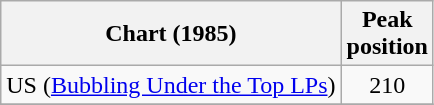<table class="wikitable sortable" border="1">
<tr>
<th>Chart (1985)</th>
<th>Peak<br>position</th>
</tr>
<tr>
<td>US (<a href='#'>Bubbling Under the Top LPs</a>)</td>
<td align="center">210</td>
</tr>
<tr>
</tr>
</table>
